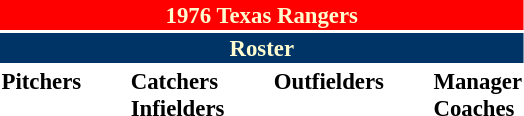<table class="toccolours" style="font-size: 95%;">
<tr>
<th colspan="10" style="background-color: red; color: #FFFDD0; text-align: center;">1976 Texas Rangers</th>
</tr>
<tr>
<td colspan="10" style="background-color: #003366; color: #FFFDD0; text-align: center;"><strong>Roster</strong></td>
</tr>
<tr>
<td valign="top"><strong>Pitchers</strong><br>














</td>
<td width="25px"></td>
<td valign="top"><strong>Catchers</strong><br>


<strong>Infielders</strong>










</td>
<td width="25px"></td>
<td valign="top"><strong>Outfielders</strong><br>




</td>
<td width="25px"></td>
<td valign="top"><strong>Manager</strong><br>
<strong>Coaches</strong>



</td>
</tr>
</table>
